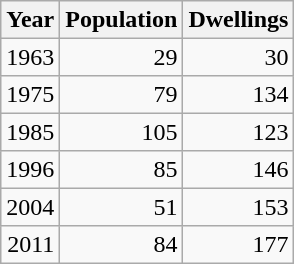<table class="wikitable" style="line-height:1.1em;">
<tr>
<th>Year</th>
<th>Population</th>
<th>Dwellings</th>
</tr>
<tr align="right">
<td>1963</td>
<td>29</td>
<td>30</td>
</tr>
<tr align="right">
<td>1975</td>
<td>79</td>
<td>134</td>
</tr>
<tr align="right">
<td>1985</td>
<td>105</td>
<td>123</td>
</tr>
<tr align="right">
<td>1996</td>
<td>85</td>
<td>146</td>
</tr>
<tr align="right">
<td>2004</td>
<td>51</td>
<td>153</td>
</tr>
<tr align="right">
<td>2011</td>
<td>84</td>
<td>177</td>
</tr>
</table>
